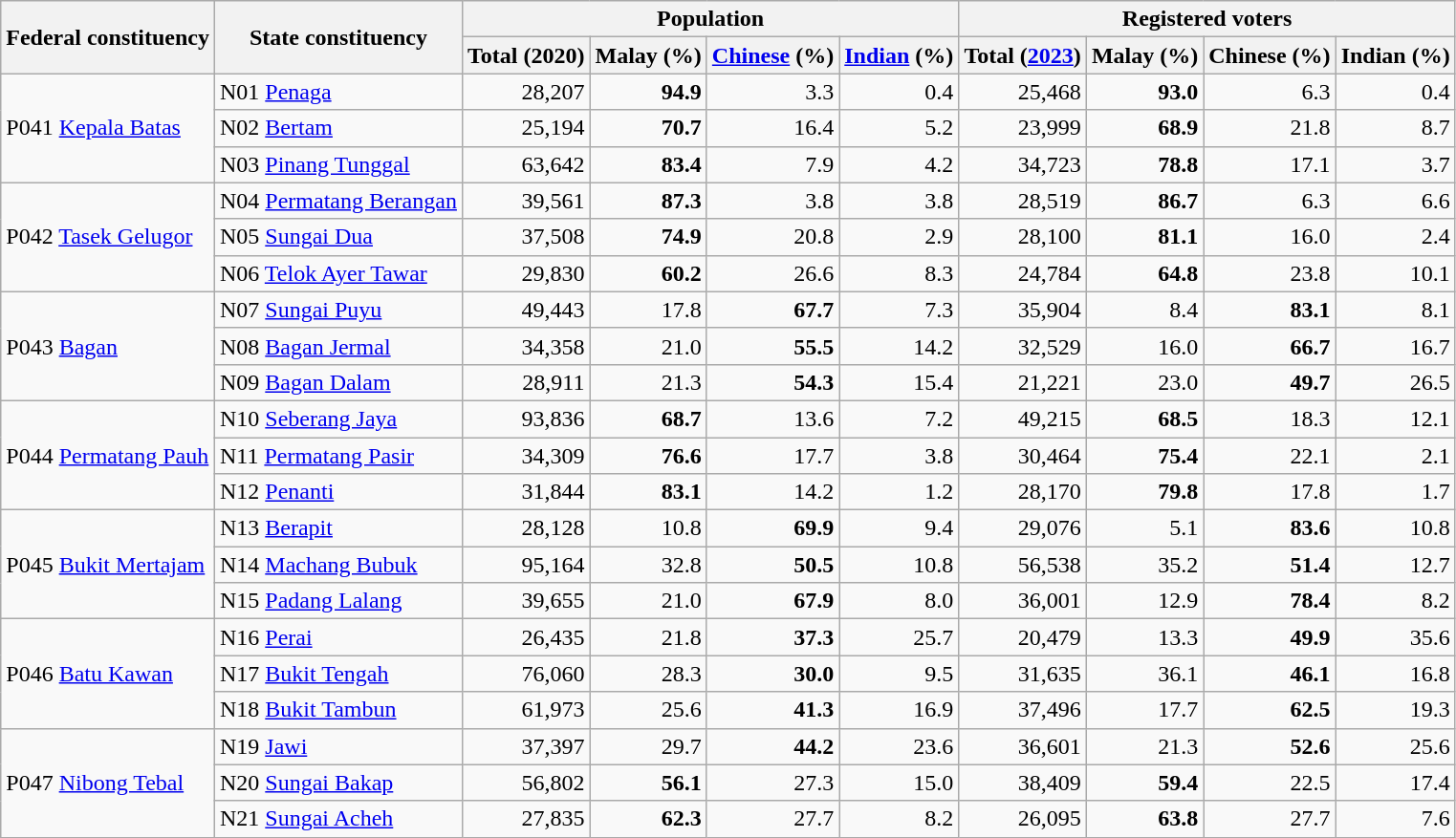<table class="wikitable sortable">
<tr>
<th rowspan="2">Federal constituency</th>
<th rowspan="2">State constituency</th>
<th colspan="4">Population</th>
<th colspan="4">Registered voters</th>
</tr>
<tr>
<th>Total (2020)</th>
<th>Malay (%)</th>
<th><a href='#'>Chinese</a> (%)</th>
<th><a href='#'>Indian</a> (%)</th>
<th>Total (<a href='#'>2023</a>)</th>
<th>Malay (%)</th>
<th>Chinese (%)</th>
<th>Indian (%)</th>
</tr>
<tr>
<td rowspan="3">P041 <a href='#'>Kepala Batas</a></td>
<td>N01 <a href='#'>Penaga</a></td>
<td align="right">28,207</td>
<td align="right"><strong>94.9</strong></td>
<td align="right">3.3</td>
<td align="right">0.4</td>
<td align="right">25,468</td>
<td align="right"><strong>93.0</strong></td>
<td align="right">6.3</td>
<td align="right">0.4</td>
</tr>
<tr>
<td>N02 <a href='#'>Bertam</a></td>
<td align="right">25,194</td>
<td align="right"><strong>70.7</strong></td>
<td align="right">16.4</td>
<td align="right">5.2</td>
<td align="right">23,999</td>
<td align="right"><strong>68.9</strong></td>
<td align="right">21.8</td>
<td align="right">8.7</td>
</tr>
<tr>
<td>N03 <a href='#'>Pinang Tunggal</a></td>
<td align="right">63,642</td>
<td align="right"><strong>83.4</strong></td>
<td align="right">7.9</td>
<td align="right">4.2</td>
<td align="right">34,723</td>
<td align="right"><strong>78.8</strong></td>
<td align="right">17.1</td>
<td align="right">3.7</td>
</tr>
<tr>
<td rowspan="3">P042 <a href='#'>Tasek Gelugor</a></td>
<td>N04 <a href='#'>Permatang Berangan</a></td>
<td align="right">39,561</td>
<td align="right"><strong>87.3</strong></td>
<td align="right">3.8</td>
<td align="right">3.8</td>
<td align="right">28,519</td>
<td align="right"><strong>86.7</strong></td>
<td align="right">6.3</td>
<td align="right">6.6</td>
</tr>
<tr>
<td>N05 <a href='#'>Sungai Dua</a></td>
<td align="right">37,508</td>
<td align="right"><strong>74.9</strong></td>
<td align="right">20.8</td>
<td align="right">2.9</td>
<td align="right">28,100</td>
<td align="right"><strong>81.1</strong></td>
<td align="right">16.0</td>
<td align="right">2.4</td>
</tr>
<tr>
<td>N06 <a href='#'>Telok Ayer Tawar</a></td>
<td align="right">29,830</td>
<td align="right"><strong>60.2</strong></td>
<td align="right">26.6</td>
<td align="right">8.3</td>
<td align="right">24,784</td>
<td align="right"><strong>64.8</strong></td>
<td align="right">23.8</td>
<td align="right">10.1</td>
</tr>
<tr>
<td rowspan="3">P043 <a href='#'>Bagan</a></td>
<td>N07 <a href='#'>Sungai Puyu</a></td>
<td align="right">49,443</td>
<td align="right">17.8</td>
<td align="right"><strong>67.7</strong></td>
<td align="right">7.3</td>
<td align="right">35,904</td>
<td align="right">8.4</td>
<td align="right"><strong>83.1</strong></td>
<td align="right">8.1</td>
</tr>
<tr>
<td>N08 <a href='#'>Bagan Jermal</a></td>
<td align="right">34,358</td>
<td align="right">21.0</td>
<td align="right"><strong>55.5</strong></td>
<td align="right">14.2</td>
<td align="right">32,529</td>
<td align="right">16.0</td>
<td align="right"><strong>66.7</strong></td>
<td align="right">16.7</td>
</tr>
<tr>
<td>N09 <a href='#'>Bagan Dalam</a></td>
<td align="right">28,911</td>
<td align="right">21.3</td>
<td align="right"><strong>54.3</strong></td>
<td align="right">15.4</td>
<td align="right">21,221</td>
<td align="right">23.0</td>
<td align="right"><strong>49.7</strong></td>
<td align="right">26.5</td>
</tr>
<tr>
<td rowspan="3">P044 <a href='#'>Permatang Pauh</a></td>
<td>N10 <a href='#'>Seberang Jaya</a></td>
<td align="right">93,836</td>
<td align="right"><strong>68.7</strong></td>
<td align="right">13.6</td>
<td align="right">7.2</td>
<td align="right">49,215</td>
<td align="right"><strong>68.5</strong></td>
<td align="right">18.3</td>
<td align="right">12.1</td>
</tr>
<tr>
<td>N11 <a href='#'>Permatang Pasir</a></td>
<td align="right">34,309</td>
<td align="right"><strong>76.6</strong></td>
<td align="right">17.7</td>
<td align="right">3.8</td>
<td align="right">30,464</td>
<td align="right"><strong>75.4</strong></td>
<td align="right">22.1</td>
<td align="right">2.1</td>
</tr>
<tr>
<td>N12 <a href='#'>Penanti</a></td>
<td align="right">31,844</td>
<td align="right"><strong>83.1</strong></td>
<td align="right">14.2</td>
<td align="right">1.2</td>
<td align="right">28,170</td>
<td align="right"><strong>79.8</strong></td>
<td align="right">17.8</td>
<td align="right">1.7</td>
</tr>
<tr>
<td rowspan="3">P045 <a href='#'>Bukit Mertajam</a></td>
<td>N13 <a href='#'>Berapit</a></td>
<td align="right">28,128</td>
<td align="right">10.8</td>
<td align="right"><strong>69.9</strong></td>
<td align="right">9.4</td>
<td align="right">29,076</td>
<td align="right">5.1</td>
<td align="right"><strong>83.6</strong></td>
<td align="right">10.8</td>
</tr>
<tr>
<td>N14 <a href='#'>Machang Bubuk</a></td>
<td align="right">95,164</td>
<td align="right">32.8</td>
<td align="right"><strong>50.5</strong></td>
<td align="right">10.8</td>
<td align="right">56,538</td>
<td align="right">35.2</td>
<td align="right"><strong>51.4</strong></td>
<td align="right">12.7</td>
</tr>
<tr>
<td>N15 <a href='#'>Padang Lalang</a></td>
<td align="right">39,655</td>
<td align="right">21.0</td>
<td align="right"><strong>67.9</strong></td>
<td align="right">8.0</td>
<td align="right">36,001</td>
<td align="right">12.9</td>
<td align="right"><strong>78.4</strong></td>
<td align="right">8.2</td>
</tr>
<tr>
<td rowspan="3">P046 <a href='#'>Batu Kawan</a></td>
<td>N16 <a href='#'>Perai</a></td>
<td align="right">26,435</td>
<td align="right">21.8</td>
<td align="right"><strong>37.3</strong></td>
<td align="right">25.7</td>
<td align="right">20,479</td>
<td align="right">13.3</td>
<td align="right"><strong>49.9</strong></td>
<td align="right">35.6</td>
</tr>
<tr>
<td>N17 <a href='#'>Bukit Tengah</a></td>
<td align="right">76,060</td>
<td align="right">28.3</td>
<td align="right"><strong>30.0</strong></td>
<td align="right">9.5</td>
<td align="right">31,635</td>
<td align="right">36.1</td>
<td align="right"><strong>46.1</strong></td>
<td align="right">16.8</td>
</tr>
<tr>
<td>N18 <a href='#'>Bukit Tambun</a></td>
<td align="right">61,973</td>
<td align="right">25.6</td>
<td align="right"><strong>41.3</strong></td>
<td align="right">16.9</td>
<td align="right">37,496</td>
<td align="right">17.7</td>
<td align="right"><strong>62.5</strong></td>
<td align="right">19.3</td>
</tr>
<tr>
<td rowspan="3">P047 <a href='#'>Nibong Tebal</a></td>
<td>N19 <a href='#'>Jawi</a></td>
<td align="right">37,397</td>
<td align="right">29.7</td>
<td align="right"><strong>44.2</strong></td>
<td align="right">23.6</td>
<td align="right">36,601</td>
<td align="right">21.3</td>
<td align="right"><strong>52.6</strong></td>
<td align="right">25.6</td>
</tr>
<tr>
<td>N20 <a href='#'>Sungai Bakap</a></td>
<td align="right">56,802</td>
<td align="right"><strong>56.1</strong></td>
<td align="right">27.3</td>
<td align="right">15.0</td>
<td align="right">38,409</td>
<td align="right"><strong>59.4</strong></td>
<td align="right">22.5</td>
<td align="right">17.4</td>
</tr>
<tr>
<td>N21 <a href='#'>Sungai Acheh</a></td>
<td align="right">27,835</td>
<td align="right"><strong>62.3</strong></td>
<td align="right">27.7</td>
<td align="right">8.2</td>
<td align="right">26,095</td>
<td align="right"><strong>63.8</strong></td>
<td align="right">27.7</td>
<td align="right">7.6</td>
</tr>
</table>
